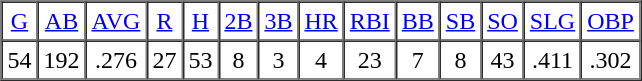<table cellpadding=3 cellspacing=0 border=1 width=400>
<tr align=center>
<td><a href='#'>G</a></td>
<td><a href='#'>AB</a></td>
<td><a href='#'>AVG</a></td>
<td><a href='#'>R</a></td>
<td><a href='#'>H</a></td>
<td><a href='#'>2B</a></td>
<td><a href='#'>3B</a></td>
<td><a href='#'>HR</a></td>
<td><a href='#'>RBI</a></td>
<td><a href='#'>BB</a></td>
<td><a href='#'>SB</a></td>
<td><a href='#'>SO</a></td>
<td><a href='#'>SLG</a></td>
<td><a href='#'>OBP</a></td>
</tr>
<tr align=center>
<td>54</td>
<td>192</td>
<td>.276</td>
<td>27</td>
<td>53</td>
<td>8</td>
<td>3</td>
<td>4</td>
<td>23</td>
<td>7</td>
<td>8</td>
<td>43</td>
<td>.411</td>
<td>.302</td>
</tr>
</table>
